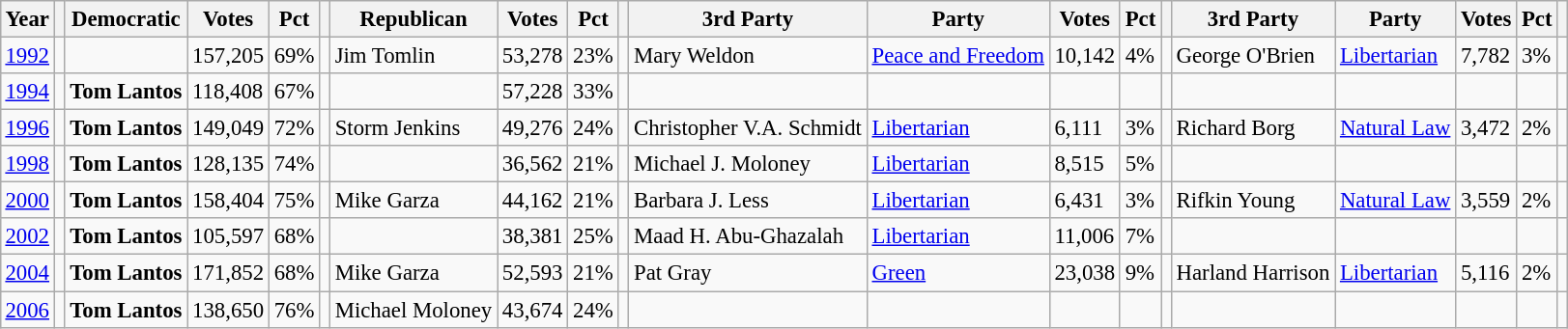<table class="wikitable" style="margin:0.5em ; font-size:95%">
<tr>
<th>Year</th>
<th></th>
<th>Democratic</th>
<th>Votes</th>
<th>Pct</th>
<th></th>
<th>Republican</th>
<th>Votes</th>
<th>Pct</th>
<th></th>
<th>3rd Party</th>
<th>Party</th>
<th>Votes</th>
<th>Pct</th>
<th></th>
<th>3rd Party</th>
<th>Party</th>
<th>Votes</th>
<th>Pct</th>
<th></th>
</tr>
<tr>
<td><a href='#'>1992</a></td>
<td></td>
<td></td>
<td>157,205</td>
<td>69%</td>
<td></td>
<td>Jim Tomlin</td>
<td>53,278</td>
<td>23%</td>
<td></td>
<td>Mary Weldon</td>
<td><a href='#'>Peace and Freedom</a></td>
<td>10,142</td>
<td>4%</td>
<td></td>
<td>George O'Brien</td>
<td><a href='#'>Libertarian</a></td>
<td>7,782</td>
<td>3%</td>
<td></td>
</tr>
<tr>
<td><a href='#'>1994</a></td>
<td></td>
<td><strong>Tom Lantos</strong></td>
<td>118,408</td>
<td>67%</td>
<td></td>
<td></td>
<td>57,228</td>
<td>33%</td>
<td></td>
<td></td>
<td></td>
<td></td>
<td></td>
<td></td>
<td></td>
<td></td>
<td></td>
<td></td>
<td></td>
</tr>
<tr>
<td><a href='#'>1996</a></td>
<td></td>
<td><strong>Tom Lantos</strong></td>
<td>149,049</td>
<td>72%</td>
<td></td>
<td>Storm Jenkins</td>
<td>49,276</td>
<td>24%</td>
<td></td>
<td>Christopher V.A. Schmidt</td>
<td><a href='#'>Libertarian</a></td>
<td>6,111</td>
<td>3%</td>
<td></td>
<td>Richard Borg</td>
<td><a href='#'>Natural Law</a></td>
<td>3,472</td>
<td>2%</td>
<td></td>
</tr>
<tr>
<td><a href='#'>1998</a></td>
<td></td>
<td><strong>Tom Lantos</strong></td>
<td>128,135</td>
<td>74%</td>
<td></td>
<td></td>
<td>36,562</td>
<td>21%</td>
<td></td>
<td>Michael J. Moloney</td>
<td><a href='#'>Libertarian</a></td>
<td>8,515</td>
<td>5%</td>
<td></td>
<td></td>
<td></td>
<td></td>
<td></td>
<td></td>
</tr>
<tr>
<td><a href='#'>2000</a></td>
<td></td>
<td><strong>Tom Lantos</strong></td>
<td>158,404</td>
<td>75%</td>
<td></td>
<td>Mike Garza</td>
<td>44,162</td>
<td>21%</td>
<td></td>
<td>Barbara J. Less</td>
<td><a href='#'>Libertarian</a></td>
<td>6,431</td>
<td>3%</td>
<td></td>
<td>Rifkin Young</td>
<td><a href='#'>Natural Law</a></td>
<td>3,559</td>
<td>2%</td>
<td></td>
</tr>
<tr>
<td><a href='#'>2002</a></td>
<td></td>
<td><strong>Tom Lantos</strong></td>
<td>105,597</td>
<td>68%</td>
<td></td>
<td></td>
<td>38,381</td>
<td>25%</td>
<td></td>
<td>Maad H. Abu-Ghazalah</td>
<td><a href='#'>Libertarian</a></td>
<td>11,006</td>
<td>7%</td>
<td></td>
<td></td>
<td></td>
<td></td>
<td></td>
<td></td>
</tr>
<tr>
<td><a href='#'>2004</a></td>
<td></td>
<td><strong>Tom Lantos</strong></td>
<td>171,852</td>
<td>68%</td>
<td></td>
<td>Mike Garza</td>
<td>52,593</td>
<td>21%</td>
<td></td>
<td>Pat Gray</td>
<td><a href='#'>Green</a></td>
<td>23,038</td>
<td>9%</td>
<td></td>
<td>Harland Harrison</td>
<td><a href='#'>Libertarian</a></td>
<td>5,116</td>
<td>2%</td>
<td></td>
</tr>
<tr>
<td><a href='#'>2006</a></td>
<td></td>
<td><strong>Tom Lantos</strong></td>
<td>138,650</td>
<td>76%</td>
<td></td>
<td>Michael Moloney</td>
<td>43,674</td>
<td>24%</td>
<td></td>
<td></td>
<td></td>
<td></td>
<td></td>
<td></td>
<td></td>
<td></td>
<td></td>
<td></td>
<td></td>
</tr>
</table>
